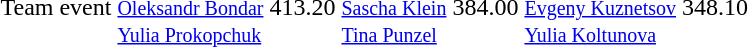<table>
<tr>
<td>Team event<br></td>
<td><br><small><a href='#'>Oleksandr Bondar</a><br><a href='#'>Yulia Prokopchuk</a><br></small></td>
<td>413.20</td>
<td><br><small><a href='#'>Sascha Klein</a><br><a href='#'>Tina Punzel</a><br></small></td>
<td>384.00</td>
<td><br><small><a href='#'>Evgeny Kuznetsov</a><br><a href='#'>Yulia Koltunova</a></small></td>
<td>348.10</td>
</tr>
</table>
